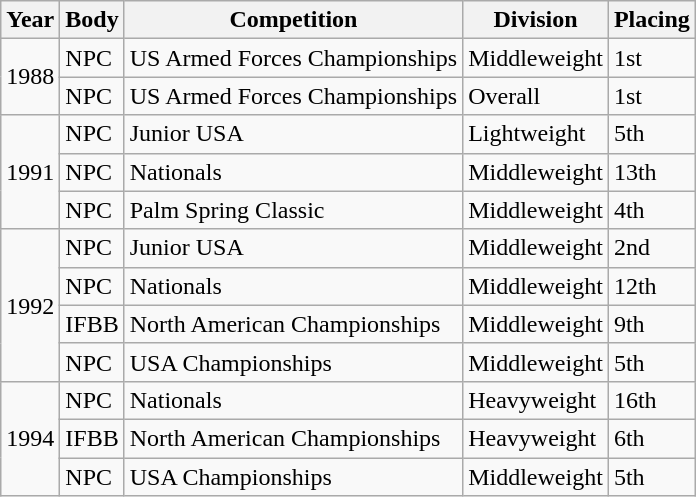<table class="wikitable">
<tr>
<th>Year</th>
<th>Body</th>
<th>Competition</th>
<th>Division</th>
<th>Placing</th>
</tr>
<tr>
<td rowspan="2">1988</td>
<td>NPC</td>
<td>US Armed Forces Championships</td>
<td>Middleweight</td>
<td>1st</td>
</tr>
<tr>
<td>NPC</td>
<td>US Armed Forces Championships</td>
<td>Overall</td>
<td>1st</td>
</tr>
<tr>
<td rowspan="3">1991</td>
<td>NPC</td>
<td>Junior USA</td>
<td>Lightweight</td>
<td>5th</td>
</tr>
<tr>
<td>NPC</td>
<td>Nationals</td>
<td>Middleweight</td>
<td>13th</td>
</tr>
<tr>
<td>NPC</td>
<td>Palm Spring Classic</td>
<td>Middleweight</td>
<td>4th</td>
</tr>
<tr>
<td rowspan="4">1992</td>
<td>NPC</td>
<td>Junior USA</td>
<td>Middleweight</td>
<td>2nd</td>
</tr>
<tr>
<td>NPC</td>
<td>Nationals</td>
<td>Middleweight</td>
<td>12th</td>
</tr>
<tr>
<td>IFBB</td>
<td>North American Championships</td>
<td>Middleweight</td>
<td>9th</td>
</tr>
<tr>
<td>NPC</td>
<td>USA Championships</td>
<td>Middleweight</td>
<td>5th</td>
</tr>
<tr>
<td rowspan="3">1994</td>
<td>NPC</td>
<td>Nationals</td>
<td>Heavyweight</td>
<td>16th</td>
</tr>
<tr>
<td>IFBB</td>
<td>North American Championships</td>
<td>Heavyweight</td>
<td>6th</td>
</tr>
<tr>
<td>NPC</td>
<td>USA Championships</td>
<td>Middleweight</td>
<td>5th</td>
</tr>
</table>
